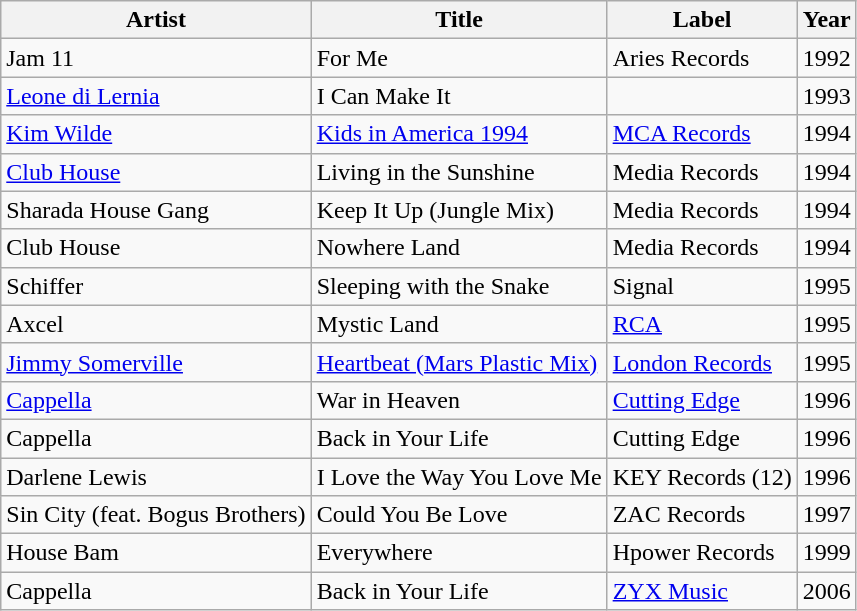<table class="wikitable sortable">
<tr>
<th>Artist</th>
<th>Title</th>
<th>Label</th>
<th>Year</th>
</tr>
<tr>
<td>Jam 11</td>
<td>For Me</td>
<td>Aries Records</td>
<td>1992</td>
</tr>
<tr>
<td><a href='#'>Leone di Lernia</a></td>
<td>I Can Make It</td>
<td></td>
<td>1993</td>
</tr>
<tr>
<td><a href='#'>Kim Wilde</a></td>
<td><a href='#'>Kids in America 1994</a></td>
<td><a href='#'>MCA Records</a></td>
<td>1994</td>
</tr>
<tr>
<td><a href='#'>Club House</a></td>
<td>Living in the Sunshine</td>
<td>Media Records</td>
<td>1994</td>
</tr>
<tr>
<td>Sharada House Gang</td>
<td>Keep It Up (Jungle Mix)</td>
<td>Media Records</td>
<td>1994</td>
</tr>
<tr>
<td>Club House</td>
<td>Nowhere Land</td>
<td>Media Records</td>
<td>1994</td>
</tr>
<tr>
<td>Schiffer</td>
<td>Sleeping with the Snake</td>
<td>Signal</td>
<td>1995</td>
</tr>
<tr>
<td>Axcel</td>
<td>Mystic Land</td>
<td><a href='#'>RCA</a></td>
<td>1995</td>
</tr>
<tr>
<td><a href='#'>Jimmy Somerville</a></td>
<td><a href='#'>Heartbeat (Mars Plastic Mix)</a></td>
<td><a href='#'>London Records</a></td>
<td>1995</td>
</tr>
<tr>
<td><a href='#'>Cappella</a></td>
<td>War in Heaven</td>
<td><a href='#'>Cutting Edge</a></td>
<td>1996</td>
</tr>
<tr>
<td>Cappella</td>
<td>Back in Your Life</td>
<td>Cutting Edge</td>
<td>1996</td>
</tr>
<tr>
<td>Darlene Lewis</td>
<td>I Love the Way You Love Me</td>
<td>KEY Records (12)</td>
<td>1996</td>
</tr>
<tr>
<td>Sin City (feat. Bogus Brothers)</td>
<td>Could You Be Love</td>
<td>ZAC Records</td>
<td>1997</td>
</tr>
<tr>
<td>House Bam</td>
<td>Everywhere</td>
<td>Hpower Records</td>
<td>1999</td>
</tr>
<tr>
<td>Cappella</td>
<td>Back in Your Life</td>
<td><a href='#'>ZYX Music</a></td>
<td>2006</td>
</tr>
</table>
